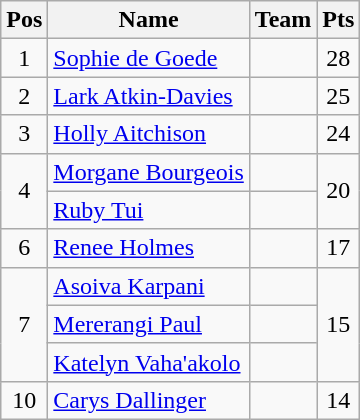<table class="wikitable" style="text-align:center">
<tr>
<th>Pos</th>
<th>Name</th>
<th>Team</th>
<th>Pts</th>
</tr>
<tr>
<td>1</td>
<td align="left"><a href='#'>Sophie de Goede</a></td>
<td align="left"></td>
<td>28</td>
</tr>
<tr>
<td>2</td>
<td align="left"><a href='#'>Lark Atkin-Davies</a></td>
<td align="left"></td>
<td>25</td>
</tr>
<tr>
<td>3</td>
<td align="left"><a href='#'>Holly Aitchison</a></td>
<td align="left"></td>
<td>24</td>
</tr>
<tr>
<td rowspan=2>4</td>
<td align="left"><a href='#'>Morgane Bourgeois</a></td>
<td align="left"></td>
<td rowspan=2>20</td>
</tr>
<tr>
<td align="left"><a href='#'>Ruby Tui</a></td>
<td align="left"></td>
</tr>
<tr>
<td>6</td>
<td align="left"><a href='#'>Renee Holmes</a></td>
<td align="left"></td>
<td>17</td>
</tr>
<tr>
<td rowspan=3>7</td>
<td align="left"><a href='#'>Asoiva Karpani</a></td>
<td align="left"></td>
<td rowspan=3>15</td>
</tr>
<tr>
<td align="left"><a href='#'>Mererangi Paul</a></td>
<td align="left"></td>
</tr>
<tr>
<td align="left"><a href='#'>Katelyn Vaha'akolo</a></td>
<td align="left"></td>
</tr>
<tr>
<td>10</td>
<td align="left"><a href='#'>Carys Dallinger</a></td>
<td align="left"></td>
<td>14</td>
</tr>
</table>
